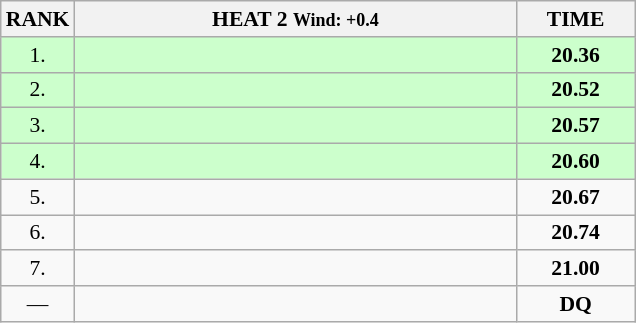<table class="wikitable" style="border-collapse: collapse; font-size: 90%;">
<tr>
<th>RANK</th>
<th style="width: 20em">HEAT 2 <small>Wind: +0.4</small></th>
<th style="width: 5em">TIME</th>
</tr>
<tr style="background:#ccffcc;">
<td align="center">1.</td>
<td></td>
<td align="center"><strong>20.36</strong></td>
</tr>
<tr style="background:#ccffcc;">
<td align="center">2.</td>
<td></td>
<td align="center"><strong>20.52</strong></td>
</tr>
<tr style="background:#ccffcc;">
<td align="center">3.</td>
<td></td>
<td align="center"><strong>20.57</strong></td>
</tr>
<tr style="background:#ccffcc;">
<td align="center">4.</td>
<td></td>
<td align="center"><strong>20.60</strong></td>
</tr>
<tr>
<td align="center">5.</td>
<td></td>
<td align="center"><strong>20.67</strong></td>
</tr>
<tr>
<td align="center">6.</td>
<td></td>
<td align="center"><strong>20.74</strong></td>
</tr>
<tr>
<td align="center">7.</td>
<td></td>
<td align="center"><strong>21.00</strong></td>
</tr>
<tr>
<td align="center">—</td>
<td></td>
<td align="center"><strong>DQ</strong></td>
</tr>
</table>
